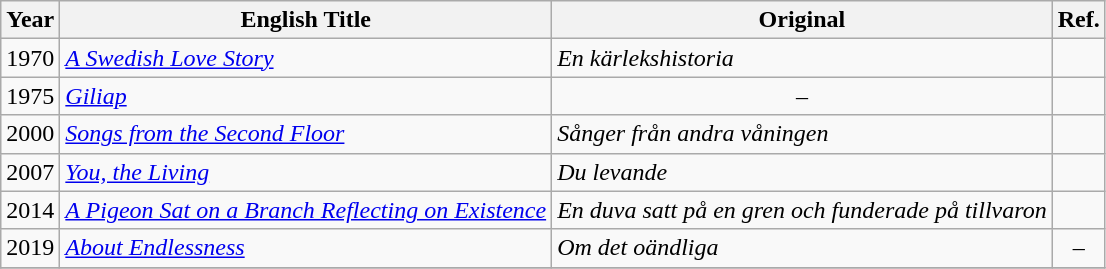<table class="wikitable unsortable">
<tr>
<th>Year</th>
<th>English Title</th>
<th>Original</th>
<th>Ref.</th>
</tr>
<tr>
<td align="center">1970</td>
<td><em><a href='#'>A Swedish Love Story</a></em></td>
<td><em>En kärlekshistoria</em></td>
<td align="center"></td>
</tr>
<tr>
<td align="center">1975</td>
<td><em><a href='#'>Giliap</a></em></td>
<td align="center">–</td>
<td align="center"></td>
</tr>
<tr>
<td align="center">2000</td>
<td><em><a href='#'>Songs from the Second Floor</a></em></td>
<td><em>Sånger från andra våningen</em></td>
<td align="center"></td>
</tr>
<tr>
<td align="center">2007</td>
<td><em><a href='#'>You, the Living</a></em></td>
<td><em>Du levande</em></td>
<td align="center"></td>
</tr>
<tr>
<td align="center">2014</td>
<td><em><a href='#'>A Pigeon Sat on a Branch Reflecting on Existence</a></em></td>
<td><em>En duva satt på en gren och funderade på tillvaron</em></td>
<td align="center"></td>
</tr>
<tr>
<td align="center">2019</td>
<td><em><a href='#'>About Endlessness</a></em></td>
<td><em>Om det oändliga</em></td>
<td align="center">–</td>
</tr>
<tr>
</tr>
</table>
